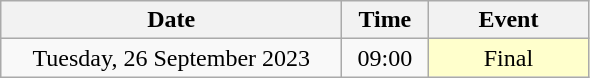<table class = "wikitable" style="text-align:center;">
<tr>
<th width=220>Date</th>
<th width=50>Time</th>
<th width=100>Event</th>
</tr>
<tr>
<td>Tuesday, 26 September 2023</td>
<td>09:00</td>
<td bgcolor=ffffcc>Final</td>
</tr>
</table>
